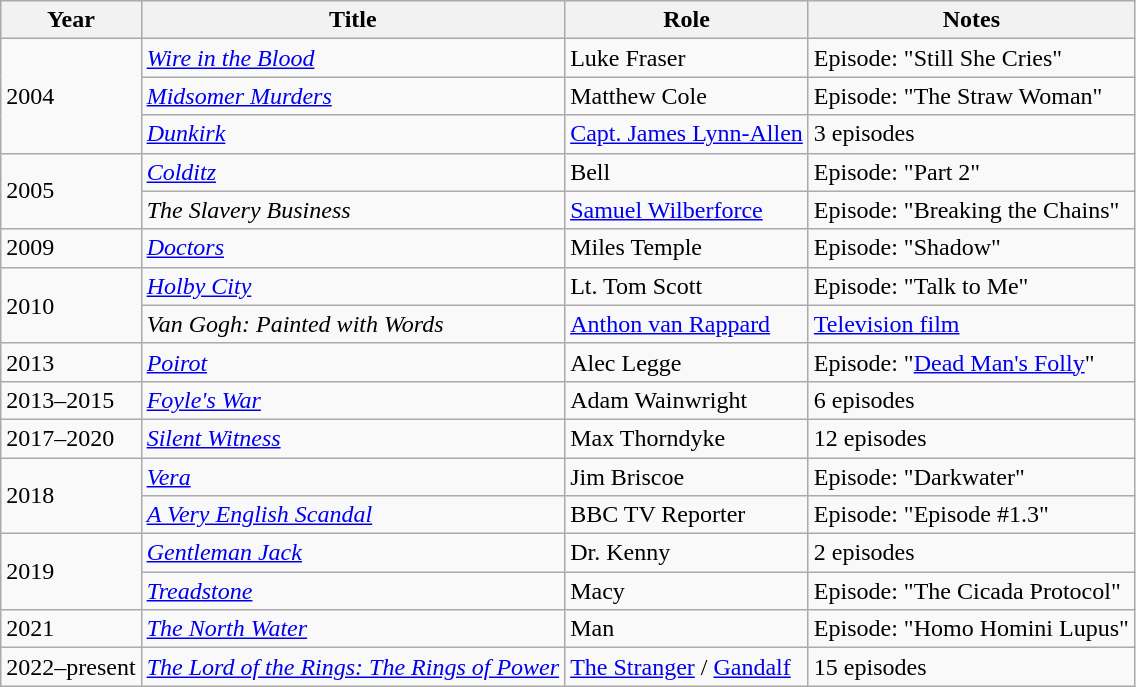<table class="wikitable">
<tr>
<th>Year</th>
<th>Title</th>
<th>Role</th>
<th>Notes</th>
</tr>
<tr>
<td rowspan=3>2004</td>
<td><em><a href='#'>Wire in the Blood</a></em></td>
<td>Luke Fraser</td>
<td>Episode: "Still She Cries"</td>
</tr>
<tr>
<td><em><a href='#'>Midsomer Murders</a></em></td>
<td>Matthew Cole</td>
<td>Episode: "The Straw Woman"</td>
</tr>
<tr>
<td><em><a href='#'>Dunkirk</a></em></td>
<td><a href='#'>Capt. James Lynn-Allen</a></td>
<td>3 episodes</td>
</tr>
<tr>
<td rowspan=2>2005</td>
<td><em><a href='#'>Colditz</a></em></td>
<td>Bell</td>
<td>Episode: "Part 2"</td>
</tr>
<tr>
<td><em>The Slavery Business</em></td>
<td><a href='#'>Samuel Wilberforce</a></td>
<td>Episode: "Breaking the Chains"</td>
</tr>
<tr>
<td>2009</td>
<td><em><a href='#'>Doctors</a></em></td>
<td>Miles Temple</td>
<td>Episode: "Shadow"</td>
</tr>
<tr>
<td rowspan=2>2010</td>
<td><em><a href='#'>Holby City</a></em></td>
<td>Lt. Tom Scott</td>
<td>Episode: "Talk to Me"</td>
</tr>
<tr>
<td><em>Van Gogh: Painted with Words</em></td>
<td><a href='#'>Anthon van Rappard</a></td>
<td><a href='#'>Television film</a></td>
</tr>
<tr>
<td>2013</td>
<td><em><a href='#'>Poirot</a></em></td>
<td>Alec Legge</td>
<td>Episode: "<a href='#'>Dead Man's Folly</a>"</td>
</tr>
<tr>
<td>2013–2015</td>
<td><em><a href='#'>Foyle's War</a></em></td>
<td>Adam Wainwright</td>
<td>6 episodes</td>
</tr>
<tr>
<td>2017–2020</td>
<td><em><a href='#'>Silent Witness</a></em></td>
<td>Max Thorndyke</td>
<td>12 episodes</td>
</tr>
<tr>
<td rowspan=2>2018</td>
<td><em><a href='#'>Vera</a></em></td>
<td>Jim Briscoe</td>
<td>Episode: "Darkwater"</td>
</tr>
<tr>
<td><em><a href='#'>A Very English Scandal</a></em></td>
<td>BBC TV Reporter</td>
<td>Episode: "Episode #1.3"</td>
</tr>
<tr>
<td rowspan=2>2019</td>
<td><em><a href='#'>Gentleman Jack</a></em></td>
<td>Dr. Kenny</td>
<td>2 episodes</td>
</tr>
<tr>
<td><em><a href='#'>Treadstone</a></em></td>
<td>Macy</td>
<td>Episode: "The Cicada Protocol"</td>
</tr>
<tr>
<td>2021</td>
<td><em><a href='#'>The North Water</a></em></td>
<td>Man</td>
<td>Episode: "Homo Homini Lupus"</td>
</tr>
<tr>
<td>2022–present</td>
<td><em><a href='#'>The Lord of the Rings: The Rings of Power</a></em></td>
<td><a href='#'>The Stranger</a> / <a href='#'>Gandalf</a></td>
<td>15 episodes</td>
</tr>
</table>
